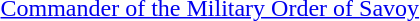<table>
<tr>
<td rowspan=2 style="width:60px; vertical-align:top;"></td>
<td><a href='#'>Commander of the Military Order of Savoy</a></td>
</tr>
<tr>
<td></td>
</tr>
</table>
